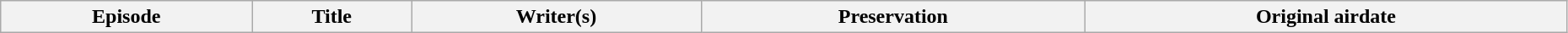<table class="wikitable plainrowheaders" style="width:98%;">
<tr>
<th>Episode</th>
<th>Title</th>
<th>Writer(s)</th>
<th>Preservation</th>
<th>Original airdate<br>




























</th>
</tr>
</table>
